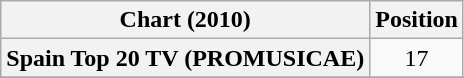<table class="wikitable sortable plainrowheaders" style="text-align:center">
<tr>
<th>Chart (2010)</th>
<th>Position</th>
</tr>
<tr>
<th scope="row">Spain Top 20 TV (PROMUSICAE)</th>
<td style="text-align:center;">17</td>
</tr>
<tr>
</tr>
</table>
